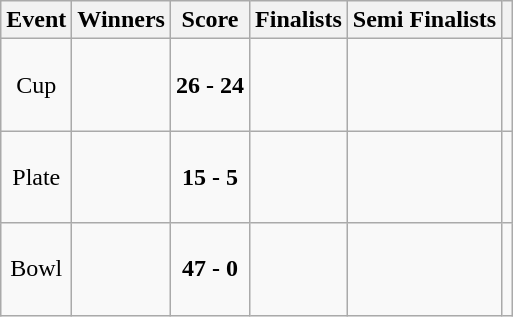<table class="wikitable" style="text-align: center">
<tr>
<th>Event</th>
<th>Winners</th>
<th>Score</th>
<th>Finalists</th>
<th>Semi Finalists</th>
<th></th>
</tr>
<tr>
<td>Cup</td>
<td align=left><strong></strong></td>
<td><strong>26 - 24</strong></td>
<td align=left></td>
<td align=left><br></td>
<td align=left><br><br><br></td>
</tr>
<tr>
<td>Plate</td>
<td align=left><strong></strong></td>
<td><strong>15 - 5</strong></td>
<td align=left></td>
<td align=left><br></td>
<td align=left><br><br><br></td>
</tr>
<tr>
<td>Bowl</td>
<td align=left><strong></strong></td>
<td><strong>47 - 0</strong></td>
<td align=left></td>
<td align=left><br></td>
<td align=left><br><br><br></td>
</tr>
</table>
